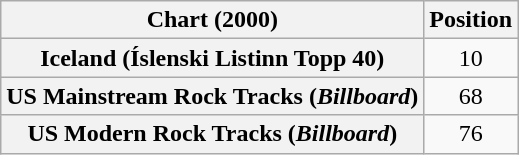<table class="wikitable sortable plainrowheaders" style="text-align:center">
<tr>
<th>Chart (2000)</th>
<th>Position</th>
</tr>
<tr>
<th scope="row">Iceland (Íslenski Listinn Topp 40)</th>
<td>10</td>
</tr>
<tr>
<th scope="row">US Mainstream Rock Tracks (<em>Billboard</em>)</th>
<td>68</td>
</tr>
<tr>
<th scope="row">US Modern Rock Tracks (<em>Billboard</em>)</th>
<td>76</td>
</tr>
</table>
